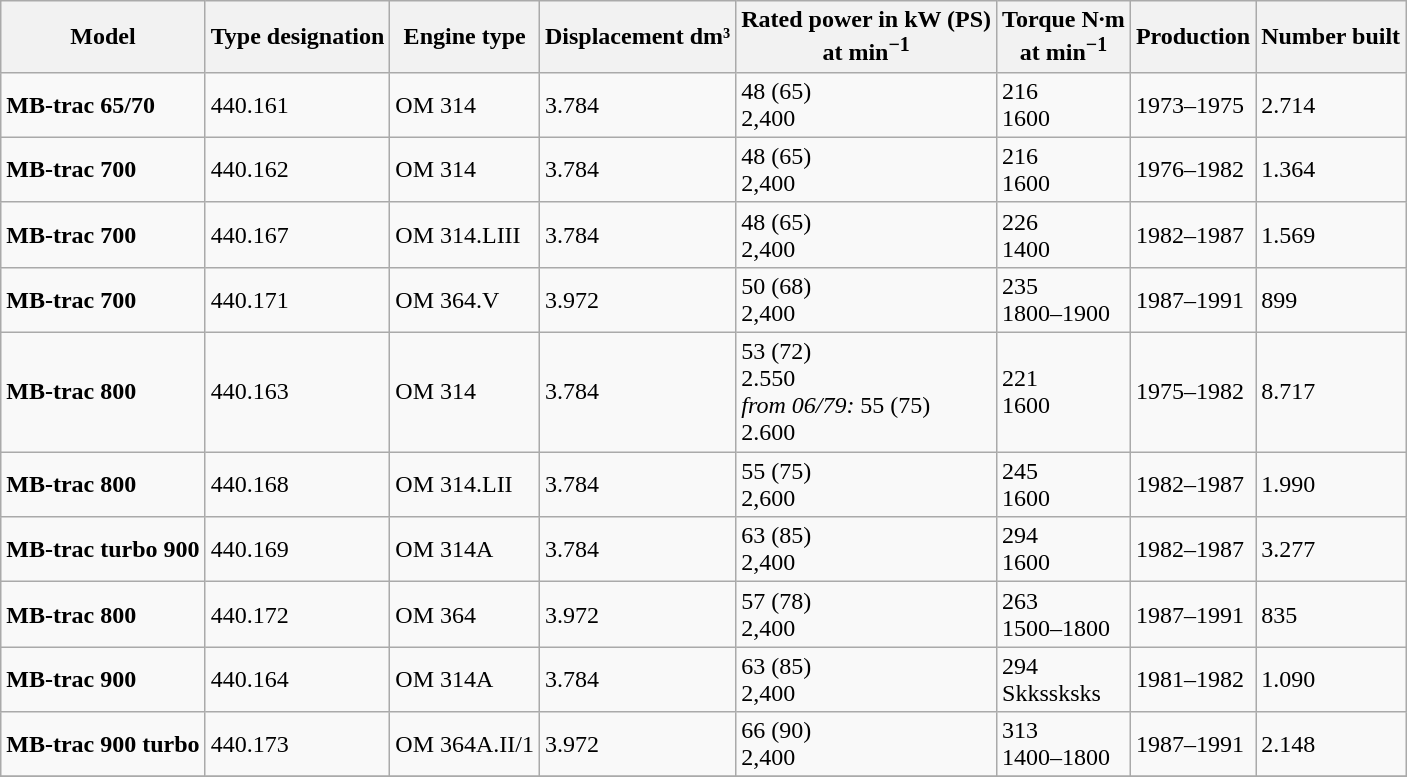<table class="wikitable">
<tr>
<th><strong>Model</strong></th>
<th>Type designation</th>
<th>Engine type</th>
<th>Displacement dm³</th>
<th>Rated power in kW (PS)<br>at min<sup>−1</sup></th>
<th>Torque N·m<br>at min<sup>−1</sup></th>
<th>Production</th>
<th>Number built</th>
</tr>
<tr>
<td><strong>MB-trac 65/70</strong></td>
<td>440.161</td>
<td>OM 314</td>
<td>3.784</td>
<td>48 (65)<br>2,400</td>
<td>216<br>1600</td>
<td>1973–1975</td>
<td>2.714</td>
</tr>
<tr>
<td><strong>MB-trac 700</strong></td>
<td>440.162</td>
<td>OM 314</td>
<td>3.784</td>
<td>48 (65)<br>2,400</td>
<td>216<br>1600</td>
<td>1976–1982</td>
<td>1.364</td>
</tr>
<tr>
<td><strong>MB-trac 700</strong></td>
<td>440.167</td>
<td>OM 314.LIII</td>
<td>3.784</td>
<td>48 (65)<br>2,400</td>
<td>226<br>1400</td>
<td>1982–1987</td>
<td>1.569</td>
</tr>
<tr>
<td><strong>MB-trac 700</strong></td>
<td>440.171</td>
<td>OM 364.V</td>
<td>3.972</td>
<td>50 (68)<br>2,400</td>
<td>235<br>1800–1900</td>
<td>1987–1991</td>
<td>899</td>
</tr>
<tr>
<td><strong>MB-trac 800</strong></td>
<td>440.163</td>
<td>OM 314</td>
<td>3.784</td>
<td>53 (72)<br>2.550<br><em>from 06/79:</em> 55 (75)<br>2.600</td>
<td>221<br>1600</td>
<td>1975–1982</td>
<td>8.717</td>
</tr>
<tr>
<td><strong>MB-trac 800</strong></td>
<td>440.168</td>
<td>OM 314.LII</td>
<td>3.784</td>
<td>55 (75)<br>2,600</td>
<td>245<br>1600</td>
<td>1982–1987</td>
<td>1.990</td>
</tr>
<tr>
<td><strong>MB-trac turbo 900</strong></td>
<td>440.169</td>
<td>OM 314A</td>
<td>3.784</td>
<td>63 (85)<br>2,400</td>
<td>294<br>1600</td>
<td>1982–1987</td>
<td>3.277</td>
</tr>
<tr>
<td><strong>MB-trac 800</strong></td>
<td>440.172</td>
<td>OM 364</td>
<td>3.972</td>
<td>57 (78)<br>2,400</td>
<td>263<br>1500–1800</td>
<td>1987–1991</td>
<td>835</td>
</tr>
<tr>
<td><strong>MB-trac 900</strong></td>
<td>440.164</td>
<td>OM 314A</td>
<td>3.784</td>
<td>63 (85)<br>2,400</td>
<td>294<br>Skkssksks</td>
<td>1981–1982</td>
<td>1.090</td>
</tr>
<tr>
<td><strong>MB-trac 900 turbo</strong></td>
<td>440.173</td>
<td>OM 364A.II/1</td>
<td>3.972</td>
<td>66 (90)<br>2,400</td>
<td>313<br>1400–1800</td>
<td>1987–1991</td>
<td>2.148</td>
</tr>
<tr>
</tr>
</table>
